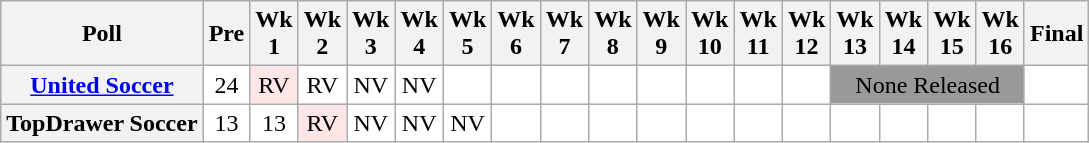<table class="wikitable" style="white-space:nowrap;text-align:center;">
<tr>
<th>Poll</th>
<th>Pre</th>
<th>Wk<br>1</th>
<th>Wk<br>2</th>
<th>Wk<br>3</th>
<th>Wk<br>4</th>
<th>Wk<br>5</th>
<th>Wk<br>6</th>
<th>Wk<br>7</th>
<th>Wk<br>8</th>
<th>Wk<br>9</th>
<th>Wk<br>10</th>
<th>Wk<br>11</th>
<th>Wk<br>12</th>
<th>Wk<br>13</th>
<th>Wk<br>14</th>
<th>Wk<br>15</th>
<th>Wk<br>16</th>
<th>Final<br></th>
</tr>
<tr>
<th><a href='#'>United Soccer</a></th>
<td style="background:#FFFFFF;">24</td>
<td style="background:#FFE6E6;">RV</td>
<td style="background:#FFFFFF;">RV</td>
<td style="background:#FFFFFF;">NV</td>
<td style="background:#FFFFFF;">NV</td>
<td style="background:#FFFFFF;"></td>
<td style="background:#FFFFFF;"></td>
<td style="background:#FFFFFF;"></td>
<td style="background:#FFFFFF;"></td>
<td style="background:#FFFFFF;"></td>
<td style="background:#FFFFFF;"></td>
<td style="background:#FFFFFF;"></td>
<td style="background:#FFFFFF;"></td>
<td colspan=4 style="background:#999;">None Released</td>
<td style="background:#FFFFFF;"></td>
</tr>
<tr>
<th>TopDrawer Soccer </th>
<td style="background:#FFFFFF;">13</td>
<td style="background:#FFFFFF;">13</td>
<td style="background:#FFE6E6;">RV</td>
<td style="background:#FFFFFF;">NV</td>
<td style="background:#FFFFFF;">NV</td>
<td style="background:#FFFFFF;">NV</td>
<td style="background:#FFFFFF;"></td>
<td style="background:#FFFFFF;"></td>
<td style="background:#FFFFFF;"></td>
<td style="background:#FFFFFF;"></td>
<td style="background:#FFFFFF;"></td>
<td style="background:#FFFFFF;"></td>
<td style="background:#FFFFFF;"></td>
<td style="background:#FFFFFF;"></td>
<td style="background:#FFFFFF;"></td>
<td style="background:#FFFFFF;"></td>
<td style="background:#FFFFFF;"></td>
<td style="background:#FFFFFF;"></td>
</tr>
</table>
